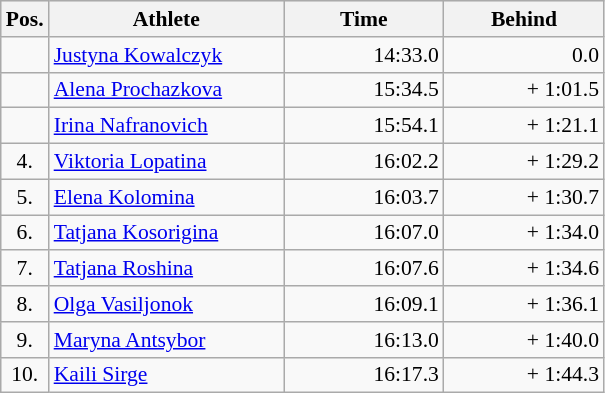<table class="wikitable sortable" style="border:1px solid #AAAAAA;font-size:90%">
<tr bgcolor="#E4E4E4">
<th style="border-bottom:1px solid #AAAAAA" width=10>Pos.</th>
<th style="border-bottom:1px solid #AAAAAA" width=150>Athlete</th>
<th style="border-bottom:1px solid #AAAAAA" width=100>Time</th>
<th style="border-bottom:1px solid #AAAAAA" width=100>Behind</th>
</tr>
<tr>
<td align="center"></td>
<td> <a href='#'>Justyna Kowalczyk</a></td>
<td align="right">14:33.0</td>
<td align="right">0.0</td>
</tr>
<tr>
<td align="center"></td>
<td> <a href='#'>Alena Prochazkova</a></td>
<td align="right">15:34.5</td>
<td align="right">+ 1:01.5</td>
</tr>
<tr>
<td align="center"></td>
<td> <a href='#'>Irina Nafranovich</a></td>
<td align="right">15:54.1</td>
<td align="right">+ 1:21.1</td>
</tr>
<tr>
<td align="center">4.</td>
<td> <a href='#'>Viktoria Lopatina</a></td>
<td align="right">16:02.2</td>
<td align="right">+ 1:29.2</td>
</tr>
<tr>
<td align="center">5.</td>
<td> <a href='#'>Elena Kolomina</a></td>
<td align="right">16:03.7</td>
<td align="right">+ 1:30.7</td>
</tr>
<tr>
<td align="center">6.</td>
<td> <a href='#'>Tatjana Kosorigina</a></td>
<td align="right">16:07.0</td>
<td align="right">+ 1:34.0</td>
</tr>
<tr>
<td align="center">7.</td>
<td> <a href='#'>Tatjana Roshina</a></td>
<td align="right">16:07.6</td>
<td align="right">+ 1:34.6</td>
</tr>
<tr>
<td align="center">8.</td>
<td> <a href='#'>Olga Vasiljonok</a></td>
<td align="right">16:09.1</td>
<td align="right">+ 1:36.1</td>
</tr>
<tr>
<td align="center">9.</td>
<td> <a href='#'>Maryna Antsybor</a></td>
<td align="right">16:13.0</td>
<td align="right">+ 1:40.0</td>
</tr>
<tr>
<td align="center">10.</td>
<td> <a href='#'>Kaili Sirge</a></td>
<td align="right">16:17.3</td>
<td align="right">+ 1:44.3</td>
</tr>
</table>
